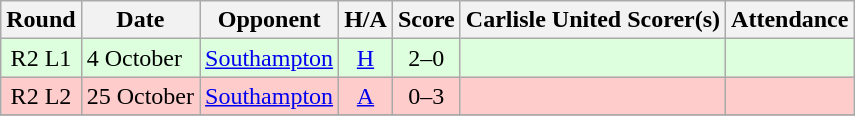<table class="wikitable" style="text-align:center">
<tr>
<th>Round</th>
<th>Date</th>
<th>Opponent</th>
<th>H/A</th>
<th>Score</th>
<th>Carlisle United Scorer(s)</th>
<th>Attendance</th>
</tr>
<tr bgcolor=#ddffdd>
<td>R2 L1</td>
<td align=left>4 October</td>
<td align=left><a href='#'>Southampton</a></td>
<td><a href='#'>H</a></td>
<td>2–0</td>
<td align=left></td>
<td></td>
</tr>
<tr bgcolor=#FFCCCC>
<td>R2 L2</td>
<td align=left>25 October</td>
<td align=left><a href='#'>Southampton</a></td>
<td><a href='#'>A</a></td>
<td>0–3</td>
<td align=left></td>
<td></td>
</tr>
<tr>
</tr>
</table>
